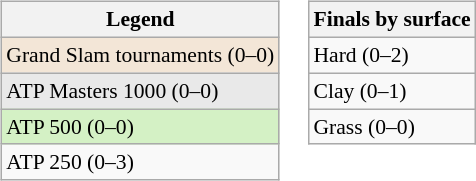<table>
<tr valign="top">
<td><br><table class=wikitable style="font-size:90%">
<tr>
<th>Legend</th>
</tr>
<tr style="background:#f3e6d7;">
<td>Grand Slam tournaments (0–0)</td>
</tr>
<tr style="background:#e9e9e9;">
<td>ATP Masters 1000 (0–0)</td>
</tr>
<tr style="background:#d4f1c5;">
<td>ATP 500 (0–0)</td>
</tr>
<tr>
<td>ATP 250 (0–3)</td>
</tr>
</table>
</td>
<td><br><table class=wikitable style="font-size:90%">
<tr>
<th>Finals by surface</th>
</tr>
<tr>
<td>Hard (0–2)</td>
</tr>
<tr>
<td>Clay (0–1)</td>
</tr>
<tr>
<td>Grass (0–0)</td>
</tr>
</table>
</td>
</tr>
</table>
